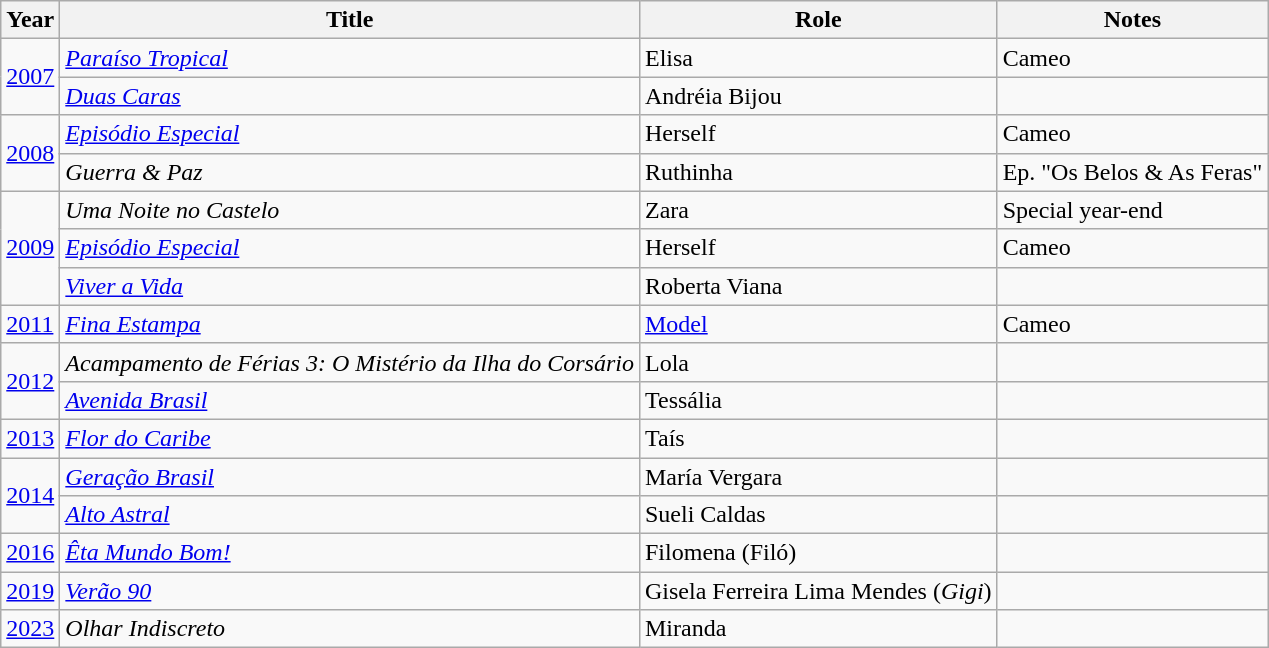<table class="wikitable">
<tr>
<th>Year</th>
<th>Title</th>
<th>Role</th>
<th>Notes</th>
</tr>
<tr>
<td rowspan="2"><a href='#'>2007</a></td>
<td><em><a href='#'>Paraíso Tropical</a></em></td>
<td>Elisa</td>
<td>Cameo</td>
</tr>
<tr>
<td><em><a href='#'>Duas Caras</a></em></td>
<td>Andréia Bijou</td>
<td></td>
</tr>
<tr>
<td rowspan="2"><a href='#'>2008</a></td>
<td><em><a href='#'>Episódio Especial</a></em></td>
<td>Herself</td>
<td>Cameo</td>
</tr>
<tr>
<td><em>Guerra & Paz</em></td>
<td>Ruthinha</td>
<td>Ep. "Os Belos & As Feras"</td>
</tr>
<tr>
<td rowspan="3"><a href='#'>2009</a></td>
<td><em>Uma Noite no Castelo</em></td>
<td>Zara</td>
<td>Special year-end</td>
</tr>
<tr>
<td><em><a href='#'>Episódio Especial</a></em></td>
<td>Herself</td>
<td>Cameo</td>
</tr>
<tr>
<td><em><a href='#'>Viver a Vida</a></em></td>
<td>Roberta Viana</td>
<td></td>
</tr>
<tr>
<td><a href='#'>2011</a></td>
<td><em><a href='#'>Fina Estampa</a></em></td>
<td><a href='#'>Model</a></td>
<td>Cameo</td>
</tr>
<tr>
<td rowspan="2"><a href='#'>2012</a></td>
<td><em>Acampamento de Férias 3: O Mistério da Ilha do Corsário</em></td>
<td>Lola</td>
<td></td>
</tr>
<tr>
<td><em><a href='#'>Avenida Brasil</a></em></td>
<td>Tessália</td>
<td></td>
</tr>
<tr>
<td><a href='#'>2013</a></td>
<td><em><a href='#'>Flor do Caribe</a></em></td>
<td>Taís</td>
<td></td>
</tr>
<tr>
<td rowspan="2"><a href='#'>2014</a></td>
<td><em><a href='#'>Geração Brasil</a></em></td>
<td>María Vergara</td>
<td></td>
</tr>
<tr>
<td><em><a href='#'>Alto Astral</a></em></td>
<td>Sueli Caldas</td>
<td></td>
</tr>
<tr>
<td><a href='#'>2016</a></td>
<td><em><a href='#'>Êta Mundo Bom!</a></em></td>
<td>Filomena (Filó)</td>
<td></td>
</tr>
<tr>
<td><a href='#'>2019</a></td>
<td><em><a href='#'>Verão 90</a></em></td>
<td>Gisela Ferreira Lima Mendes (<em>Gigi</em>)</td>
<td></td>
</tr>
<tr>
<td><a href='#'>2023</a></td>
<td><em>Olhar Indiscreto</em></td>
<td>Miranda</td>
<td></td>
</tr>
</table>
